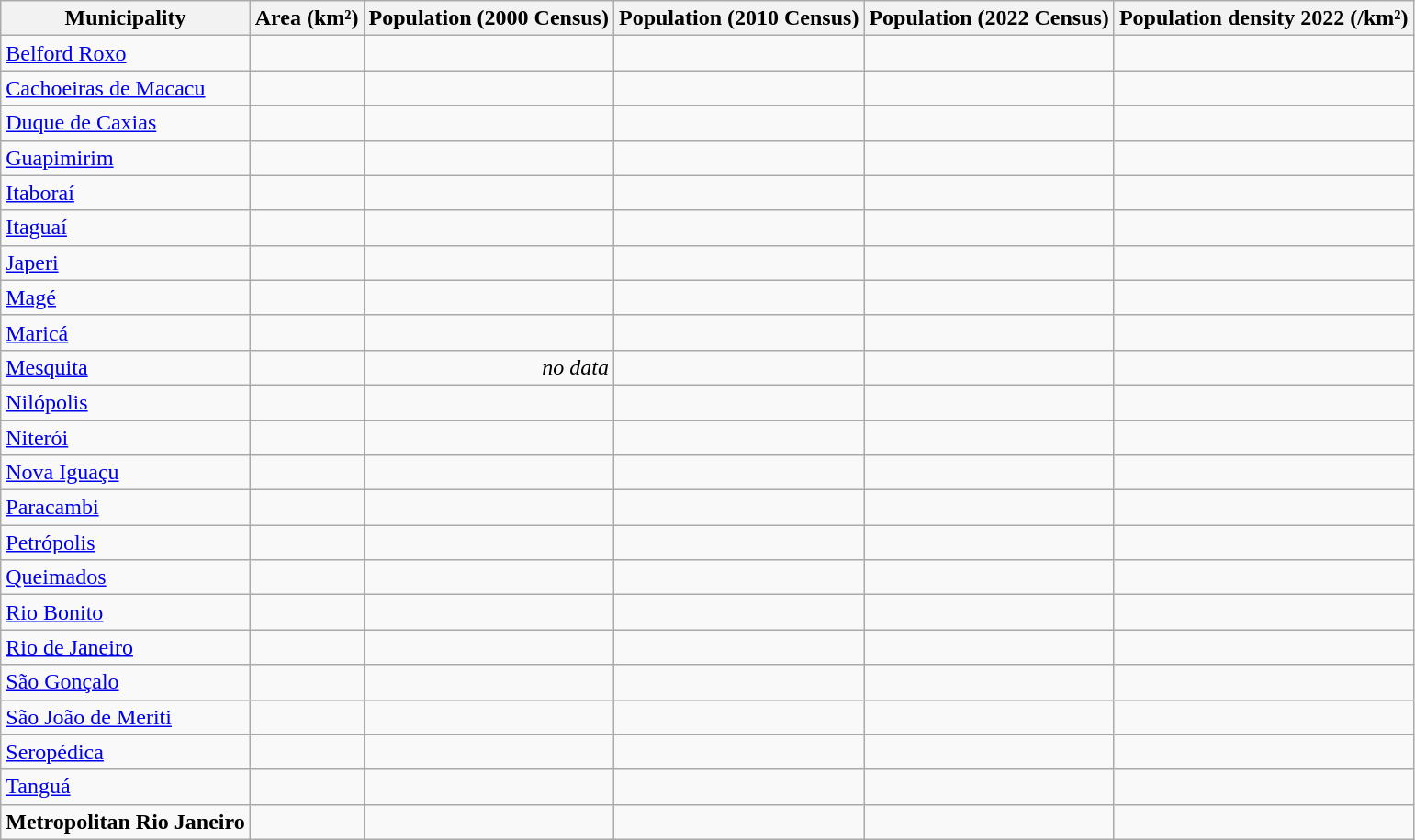<table class="wikitable sortable" style="text-align:right">
<tr>
<th>Municipality</th>
<th>Area (km²)</th>
<th>Population (2000 Census)</th>
<th>Population (2010 Census)</th>
<th>Population (2022 Census)</th>
<th>Population density 2022 (/km²)</th>
</tr>
<tr>
<td align=left><a href='#'>Belford Roxo</a></td>
<td></td>
<td></td>
<td></td>
<td></td>
<td></td>
</tr>
<tr>
<td align=left><a href='#'>Cachoeiras de Macacu</a></td>
<td></td>
<td></td>
<td></td>
<td></td>
<td></td>
</tr>
<tr>
<td align=left><a href='#'>Duque de Caxias</a></td>
<td></td>
<td></td>
<td></td>
<td></td>
<td></td>
</tr>
<tr>
<td align=left><a href='#'>Guapimirim</a></td>
<td></td>
<td></td>
<td></td>
<td></td>
<td></td>
</tr>
<tr>
<td align=left><a href='#'>Itaboraí</a></td>
<td></td>
<td></td>
<td></td>
<td></td>
<td></td>
</tr>
<tr>
<td align=left><a href='#'>Itaguaí</a></td>
<td></td>
<td></td>
<td></td>
<td></td>
<td></td>
</tr>
<tr>
<td align=left><a href='#'>Japeri</a></td>
<td></td>
<td></td>
<td></td>
<td></td>
<td></td>
</tr>
<tr>
<td align=left><a href='#'>Magé</a></td>
<td></td>
<td></td>
<td></td>
<td></td>
<td></td>
</tr>
<tr>
<td align=left><a href='#'>Maricá</a></td>
<td></td>
<td></td>
<td></td>
<td></td>
<td></td>
</tr>
<tr>
<td align=left><a href='#'>Mesquita</a></td>
<td></td>
<td><em>no data</em></td>
<td></td>
<td></td>
<td></td>
</tr>
<tr>
<td align=left><a href='#'>Nilópolis</a></td>
<td></td>
<td></td>
<td></td>
<td></td>
<td></td>
</tr>
<tr>
<td align=left><a href='#'>Niterói</a></td>
<td></td>
<td></td>
<td></td>
<td></td>
<td></td>
</tr>
<tr>
<td align=left><a href='#'>Nova Iguaçu</a></td>
<td></td>
<td></td>
<td></td>
<td></td>
<td></td>
</tr>
<tr>
<td align=left><a href='#'>Paracambi</a></td>
<td></td>
<td></td>
<td></td>
<td></td>
<td></td>
</tr>
<tr>
<td align=left><a href='#'>Petrópolis</a></td>
<td></td>
<td></td>
<td></td>
<td></td>
<td></td>
</tr>
<tr>
<td align=left><a href='#'>Queimados</a></td>
<td></td>
<td></td>
<td></td>
<td></td>
<td></td>
</tr>
<tr>
<td align=left><a href='#'>Rio Bonito</a></td>
<td></td>
<td></td>
<td></td>
<td></td>
<td></td>
</tr>
<tr>
<td align=left><a href='#'>Rio de Janeiro</a></td>
<td></td>
<td></td>
<td></td>
<td></td>
<td></td>
</tr>
<tr>
<td align=left><a href='#'>São Gonçalo</a></td>
<td></td>
<td></td>
<td></td>
<td></td>
<td></td>
</tr>
<tr>
<td align=left><a href='#'>São João de Meriti</a></td>
<td></td>
<td></td>
<td></td>
<td></td>
<td></td>
</tr>
<tr>
<td align=left><a href='#'>Seropédica</a></td>
<td></td>
<td></td>
<td></td>
<td></td>
<td></td>
</tr>
<tr>
<td align=left><a href='#'>Tanguá</a></td>
<td></td>
<td></td>
<td></td>
<td></td>
<td></td>
</tr>
<tr>
<td align=left><strong>Metropolitan Rio Janeiro</strong></td>
<td><strong></strong></td>
<td><strong></strong></td>
<td><strong></strong></td>
<td><strong></strong></td>
<td><strong></strong></td>
</tr>
</table>
